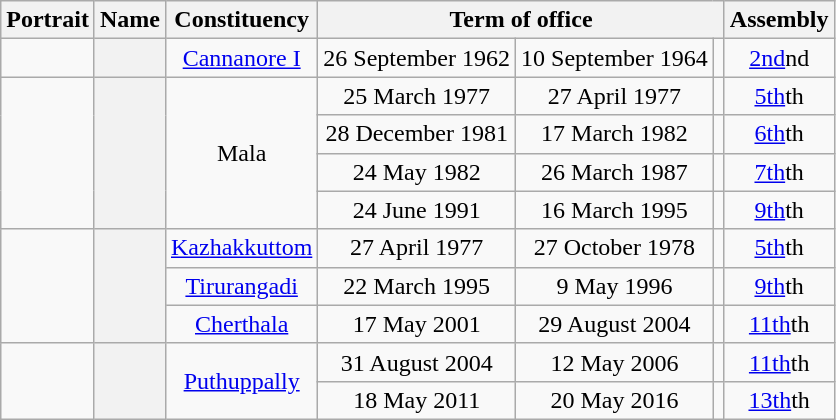<table class="wikitable sortable" style="text-align:center">
<tr>
<th class="unsortable" scope="col">Portrait</th>
<th scope="col" class="sortable">Name</th>
<th scope="col">Constituency</th>
<th colspan="3" scope="colgroup">Term of office</th>
<th scope="col">Assembly</th>
</tr>
<tr align="center">
<td></td>
<th scope="row"></th>
<td><a href='#'>Cannanore I</a></td>
<td>26 September 1962</td>
<td>10 September 1964</td>
<td></td>
<td><a href='#'>2nd</a>nd</td>
</tr>
<tr align="center">
<td rowspan="4"></td>
<th scope="row" rowspan="4"></th>
<td rowspan="4">Mala</td>
<td>25 March 1977</td>
<td>27 April 1977</td>
<td></td>
<td><a href='#'>5th</a>th</td>
</tr>
<tr>
<td>28 December 1981</td>
<td>17 March 1982</td>
<td></td>
<td><a href='#'>6th</a>th</td>
</tr>
<tr>
<td>24 May 1982</td>
<td>26 March 1987</td>
<td></td>
<td><a href='#'>7th</a>th</td>
</tr>
<tr>
<td>24 June 1991</td>
<td>16 March 1995</td>
<td></td>
<td><a href='#'>9th</a>th</td>
</tr>
<tr align="center">
<td rowspan="3"></td>
<th scope="row" rowspan="3"></th>
<td><a href='#'>Kazhakkuttom</a></td>
<td>27 April 1977</td>
<td>27 October 1978</td>
<td></td>
<td><a href='#'>5th</a>th</td>
</tr>
<tr align="center">
<td><a href='#'>Tirurangadi</a></td>
<td>22 March 1995</td>
<td>9 May 1996</td>
<td></td>
<td><a href='#'>9th</a>th</td>
</tr>
<tr>
<td><a href='#'>Cherthala</a></td>
<td>17 May 2001</td>
<td>29 August 2004</td>
<td></td>
<td><a href='#'>11th</a>th</td>
</tr>
<tr align="center">
<td rowspan="2"></td>
<th scope="row" rowspan="2"></th>
<td rowspan="2"><a href='#'>Puthuppally</a></td>
<td>31 August 2004</td>
<td>12 May 2006</td>
<td></td>
<td><a href='#'>11th</a>th</td>
</tr>
<tr>
<td>18 May 2011</td>
<td>20 May 2016</td>
<td></td>
<td><a href='#'>13th</a>th</td>
</tr>
</table>
